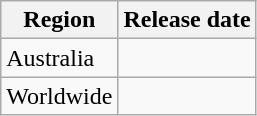<table class="wikitable">
<tr>
<th>Region</th>
<th>Release date</th>
</tr>
<tr>
<td>Australia</td>
<td></td>
</tr>
<tr>
<td>Worldwide</td>
<td></td>
</tr>
</table>
